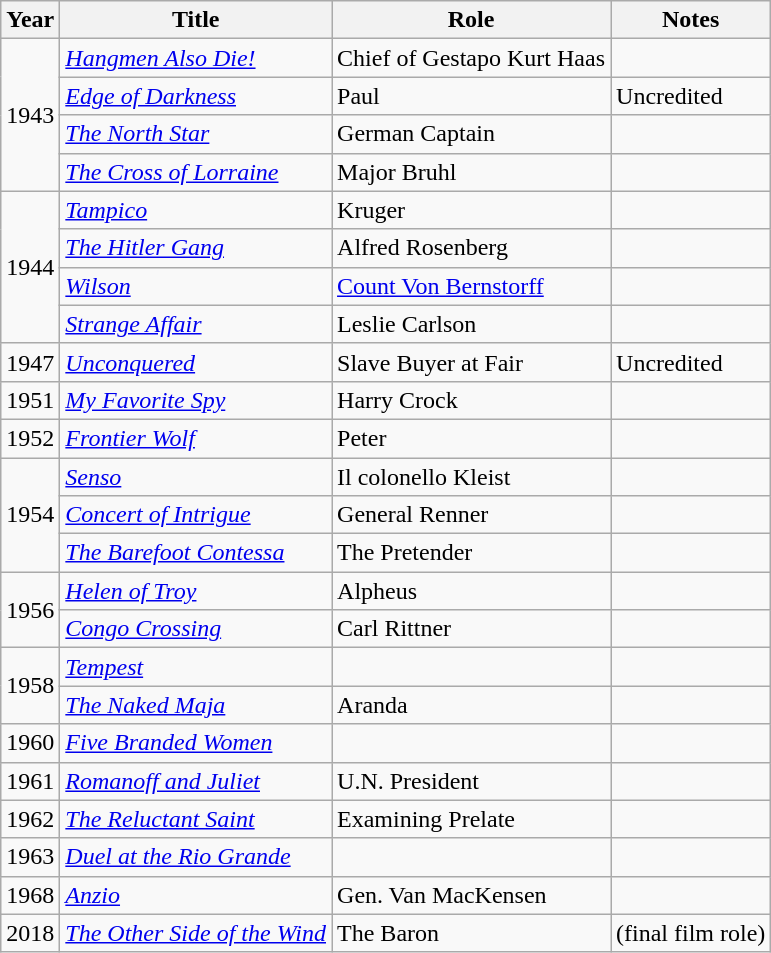<table class="wikitable">
<tr>
<th>Year</th>
<th>Title</th>
<th>Role</th>
<th>Notes</th>
</tr>
<tr>
<td rowspan=4>1943</td>
<td><em><a href='#'>Hangmen Also Die!</a></em></td>
<td>Chief of Gestapo Kurt Haas</td>
<td></td>
</tr>
<tr>
<td><em><a href='#'>Edge of Darkness</a></em></td>
<td>Paul</td>
<td>Uncredited</td>
</tr>
<tr>
<td><em><a href='#'>The North Star</a></em></td>
<td>German Captain</td>
<td></td>
</tr>
<tr>
<td><em><a href='#'>The Cross of Lorraine</a></em></td>
<td>Major Bruhl</td>
<td></td>
</tr>
<tr>
<td rowspan=4>1944</td>
<td><em><a href='#'>Tampico</a></em></td>
<td>Kruger</td>
<td></td>
</tr>
<tr>
<td><em><a href='#'>The Hitler Gang</a></em></td>
<td>Alfred Rosenberg</td>
<td></td>
</tr>
<tr>
<td><em><a href='#'>Wilson</a></em></td>
<td><a href='#'>Count Von Bernstorff</a></td>
<td></td>
</tr>
<tr>
<td><em><a href='#'>Strange Affair</a></em></td>
<td>Leslie Carlson</td>
<td></td>
</tr>
<tr>
<td>1947</td>
<td><em><a href='#'>Unconquered</a></em></td>
<td>Slave Buyer at Fair</td>
<td>Uncredited</td>
</tr>
<tr>
<td>1951</td>
<td><em><a href='#'>My Favorite Spy</a></em></td>
<td>Harry Crock</td>
<td></td>
</tr>
<tr>
<td>1952</td>
<td><em><a href='#'>Frontier Wolf</a></em></td>
<td>Peter</td>
<td></td>
</tr>
<tr>
<td rowspan=3>1954</td>
<td><em><a href='#'>Senso</a></em></td>
<td>Il colonello Kleist</td>
<td></td>
</tr>
<tr>
<td><em><a href='#'>Concert of Intrigue</a></em></td>
<td>General Renner</td>
<td></td>
</tr>
<tr>
<td><em><a href='#'>The Barefoot Contessa</a></em></td>
<td>The Pretender</td>
<td></td>
</tr>
<tr>
<td rowspan=2>1956</td>
<td><em><a href='#'>Helen of Troy</a></em></td>
<td>Alpheus</td>
<td></td>
</tr>
<tr>
<td><em><a href='#'>Congo Crossing</a></em></td>
<td>Carl Rittner</td>
<td></td>
</tr>
<tr>
<td rowspan=2>1958</td>
<td><em><a href='#'>Tempest</a></em></td>
<td></td>
<td></td>
</tr>
<tr>
<td><em><a href='#'>The Naked Maja</a></em></td>
<td>Aranda</td>
<td></td>
</tr>
<tr>
<td>1960</td>
<td><em><a href='#'>Five Branded Women</a></em></td>
<td></td>
<td></td>
</tr>
<tr>
<td>1961</td>
<td><em><a href='#'>Romanoff and Juliet</a></em></td>
<td>U.N. President</td>
<td></td>
</tr>
<tr>
<td>1962</td>
<td><em><a href='#'>The Reluctant Saint</a></em></td>
<td>Examining Prelate</td>
<td></td>
</tr>
<tr>
<td>1963</td>
<td><em><a href='#'>Duel at the Rio Grande</a></em></td>
<td></td>
<td></td>
</tr>
<tr>
<td>1968</td>
<td><em><a href='#'>Anzio</a></em></td>
<td>Gen. Van MacKensen</td>
<td></td>
</tr>
<tr>
<td>2018</td>
<td><em><a href='#'>The Other Side of the Wind</a></em></td>
<td>The Baron</td>
<td>(final film role)</td>
</tr>
</table>
